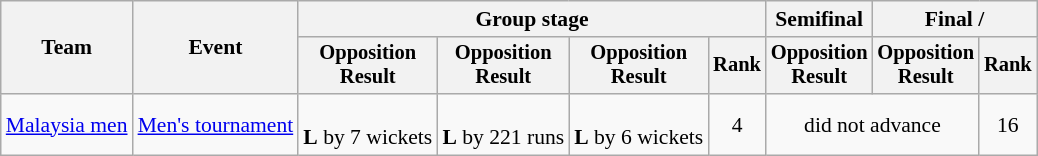<table class=wikitable style=font-size:90%>
<tr>
<th rowspan=2>Team</th>
<th rowspan=2>Event</th>
<th colspan=4>Group stage</th>
<th>Semifinal</th>
<th colspan=2>Final / </th>
</tr>
<tr style=font-size:95%>
<th>Opposition<br>Result</th>
<th>Opposition<br>Result</th>
<th>Opposition<br>Result</th>
<th>Rank</th>
<th>Opposition<br>Result</th>
<th>Opposition<br>Result</th>
<th>Rank</th>
</tr>
<tr align=center>
<td align=left><a href='#'>Malaysia men</a></td>
<td align=left><a href='#'>Men's tournament</a></td>
<td><br> <strong>L</strong> by 7 wickets</td>
<td><br> <strong>L</strong> by 221 runs</td>
<td><br> <strong>L</strong> by 6 wickets</td>
<td>4</td>
<td colspan=2>did not advance</td>
<td>16</td>
</tr>
</table>
